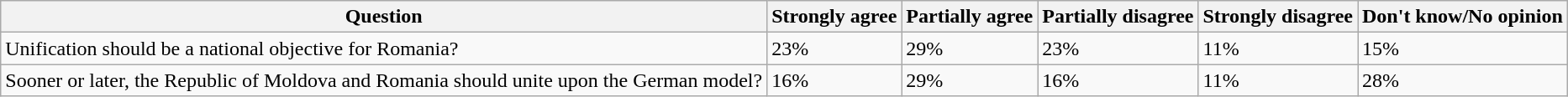<table class="wikitable">
<tr>
<th>Question</th>
<th>Strongly agree</th>
<th>Partially agree</th>
<th>Partially disagree</th>
<th>Strongly disagree</th>
<th>Don't know/No opinion</th>
</tr>
<tr>
<td>Unification should be a national objective for Romania?</td>
<td>23%</td>
<td>29%</td>
<td>23%</td>
<td>11%</td>
<td>15%</td>
</tr>
<tr>
<td>Sooner or later, the Republic of Moldova and Romania should unite upon the German model?</td>
<td>16%</td>
<td>29%</td>
<td>16%</td>
<td>11%</td>
<td>28%</td>
</tr>
</table>
